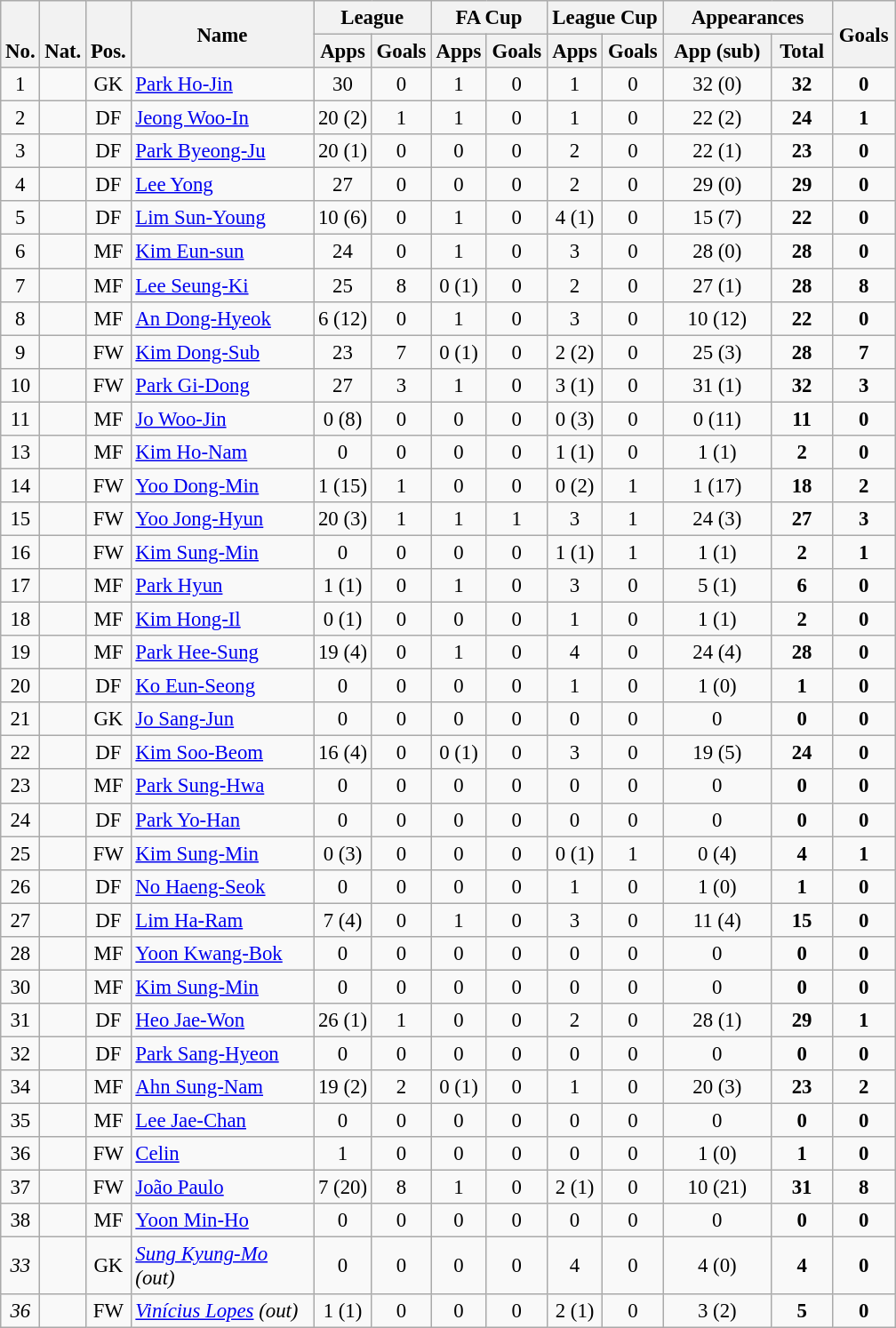<table class="wikitable" style="font-size: 95%; text-align: center;">
<tr>
<th rowspan="2" valign="bottom">No.</th>
<th rowspan="2" valign="bottom">Nat.</th>
<th rowspan="2" valign="bottom">Pos.</th>
<th rowspan="2" width="130">Name</th>
<th colspan="2" width="80">League</th>
<th colspan="2" width="80">FA Cup</th>
<th colspan="2" width="80">League Cup</th>
<th colspan="2" width="120">Appearances</th>
<th rowspan="2" width="40">Goals</th>
</tr>
<tr>
<th>Apps</th>
<th>Goals</th>
<th>Apps</th>
<th>Goals</th>
<th>Apps</th>
<th>Goals</th>
<th>App (sub)</th>
<th>Total</th>
</tr>
<tr>
<td>1</td>
<td></td>
<td>GK</td>
<td align="left"><a href='#'>Park Ho-Jin</a></td>
<td>30</td>
<td>0</td>
<td>1</td>
<td>0</td>
<td>1</td>
<td>0</td>
<td>32 (0)</td>
<td><strong>32</strong></td>
<td><strong>0</strong></td>
</tr>
<tr>
<td>2</td>
<td></td>
<td>DF</td>
<td align="left"><a href='#'>Jeong Woo-In</a></td>
<td>20 (2)</td>
<td>1</td>
<td>1</td>
<td>0</td>
<td>1</td>
<td>0</td>
<td>22 (2)</td>
<td><strong>24</strong></td>
<td><strong>1</strong></td>
</tr>
<tr>
<td>3</td>
<td></td>
<td>DF</td>
<td align="left"><a href='#'>Park Byeong-Ju</a></td>
<td>20 (1)</td>
<td>0</td>
<td>0</td>
<td>0</td>
<td>2</td>
<td>0</td>
<td>22 (1)</td>
<td><strong>23</strong></td>
<td><strong>0</strong></td>
</tr>
<tr>
<td>4</td>
<td></td>
<td>DF</td>
<td align="left"><a href='#'>Lee Yong</a></td>
<td>27</td>
<td>0</td>
<td>0</td>
<td>0</td>
<td>2</td>
<td>0</td>
<td>29 (0)</td>
<td><strong>29</strong></td>
<td><strong>0</strong></td>
</tr>
<tr>
<td>5</td>
<td></td>
<td>DF</td>
<td align="left"><a href='#'>Lim Sun-Young</a></td>
<td>10 (6)</td>
<td>0</td>
<td>1</td>
<td>0</td>
<td>4 (1)</td>
<td>0</td>
<td>15 (7)</td>
<td><strong>22</strong></td>
<td><strong>0</strong></td>
</tr>
<tr>
<td>6</td>
<td></td>
<td>MF</td>
<td align="left"><a href='#'>Kim Eun-sun</a></td>
<td>24</td>
<td>0</td>
<td>1</td>
<td>0</td>
<td>3</td>
<td>0</td>
<td>28 (0)</td>
<td><strong>28</strong></td>
<td><strong>0</strong></td>
</tr>
<tr>
<td>7</td>
<td></td>
<td>MF</td>
<td align="left"><a href='#'>Lee Seung-Ki</a></td>
<td>25</td>
<td>8</td>
<td>0 (1)</td>
<td>0</td>
<td>2</td>
<td>0</td>
<td>27 (1)</td>
<td><strong>28</strong></td>
<td><strong>8</strong></td>
</tr>
<tr>
<td>8</td>
<td></td>
<td>MF</td>
<td align="left"><a href='#'>An Dong-Hyeok</a></td>
<td>6 (12)</td>
<td>0</td>
<td>1</td>
<td>0</td>
<td>3</td>
<td>0</td>
<td>10 (12)</td>
<td><strong>22</strong></td>
<td><strong>0</strong></td>
</tr>
<tr>
<td>9</td>
<td></td>
<td>FW</td>
<td align="left"><a href='#'>Kim Dong-Sub</a></td>
<td>23</td>
<td>7</td>
<td>0 (1)</td>
<td>0</td>
<td>2 (2)</td>
<td>0</td>
<td>25 (3)</td>
<td><strong>28</strong></td>
<td><strong>7</strong></td>
</tr>
<tr>
<td>10</td>
<td></td>
<td>FW</td>
<td align="left"><a href='#'>Park Gi-Dong</a></td>
<td>27</td>
<td>3</td>
<td>1</td>
<td>0</td>
<td>3 (1)</td>
<td>0</td>
<td>31 (1)</td>
<td><strong>32</strong></td>
<td><strong>3</strong></td>
</tr>
<tr>
<td>11</td>
<td></td>
<td>MF</td>
<td align="left"><a href='#'>Jo Woo-Jin</a></td>
<td>0 (8)</td>
<td>0</td>
<td>0</td>
<td>0</td>
<td>0 (3)</td>
<td>0</td>
<td>0 (11)</td>
<td><strong>11</strong></td>
<td><strong>0</strong></td>
</tr>
<tr>
<td>13</td>
<td></td>
<td>MF</td>
<td align="left"><a href='#'>Kim Ho-Nam</a></td>
<td>0</td>
<td>0</td>
<td>0</td>
<td>0</td>
<td>1 (1)</td>
<td>0</td>
<td>1 (1)</td>
<td><strong>2</strong></td>
<td><strong>0</strong></td>
</tr>
<tr>
<td>14</td>
<td></td>
<td>FW</td>
<td align="left"><a href='#'>Yoo Dong-Min</a></td>
<td>1 (15)</td>
<td>1</td>
<td>0</td>
<td>0</td>
<td>0 (2)</td>
<td>1</td>
<td>1 (17)</td>
<td><strong>18</strong></td>
<td><strong>2</strong></td>
</tr>
<tr>
<td>15</td>
<td></td>
<td>FW</td>
<td align="left"><a href='#'>Yoo Jong-Hyun</a></td>
<td>20 (3)</td>
<td>1</td>
<td>1</td>
<td>1</td>
<td>3</td>
<td>1</td>
<td>24 (3)</td>
<td><strong>27</strong></td>
<td><strong>3</strong></td>
</tr>
<tr>
<td>16</td>
<td></td>
<td>FW</td>
<td align="left"><a href='#'>Kim Sung-Min</a></td>
<td>0</td>
<td>0</td>
<td>0</td>
<td>0</td>
<td>1 (1)</td>
<td>1</td>
<td>1 (1)</td>
<td><strong>2</strong></td>
<td><strong>1</strong></td>
</tr>
<tr>
<td>17</td>
<td></td>
<td>MF</td>
<td align="left"><a href='#'>Park Hyun</a></td>
<td>1 (1)</td>
<td>0</td>
<td>1</td>
<td>0</td>
<td>3</td>
<td>0</td>
<td>5 (1)</td>
<td><strong>6</strong></td>
<td><strong>0</strong></td>
</tr>
<tr>
<td>18</td>
<td></td>
<td>MF</td>
<td align="left"><a href='#'>Kim Hong-Il</a></td>
<td>0 (1)</td>
<td>0</td>
<td>0</td>
<td>0</td>
<td>1</td>
<td>0</td>
<td>1 (1)</td>
<td><strong>2</strong></td>
<td><strong>0</strong></td>
</tr>
<tr>
<td>19</td>
<td></td>
<td>MF</td>
<td align="left"><a href='#'>Park Hee-Sung</a></td>
<td>19 (4)</td>
<td>0</td>
<td>1</td>
<td>0</td>
<td>4</td>
<td>0</td>
<td>24 (4)</td>
<td><strong>28</strong></td>
<td><strong>0</strong></td>
</tr>
<tr>
<td>20</td>
<td></td>
<td>DF</td>
<td align="left"><a href='#'>Ko Eun-Seong</a></td>
<td>0</td>
<td>0</td>
<td>0</td>
<td>0</td>
<td>1</td>
<td>0</td>
<td>1 (0)</td>
<td><strong>1</strong></td>
<td><strong>0</strong></td>
</tr>
<tr>
<td>21</td>
<td></td>
<td>GK</td>
<td align="left"><a href='#'>Jo Sang-Jun</a></td>
<td>0</td>
<td>0</td>
<td>0</td>
<td>0</td>
<td>0</td>
<td>0</td>
<td>0</td>
<td><strong>0</strong></td>
<td><strong>0</strong></td>
</tr>
<tr>
<td>22</td>
<td></td>
<td>DF</td>
<td align="left"><a href='#'>Kim Soo-Beom</a></td>
<td>16 (4)</td>
<td>0</td>
<td>0 (1)</td>
<td>0</td>
<td>3</td>
<td>0</td>
<td>19 (5)</td>
<td><strong>24</strong></td>
<td><strong>0</strong></td>
</tr>
<tr>
<td>23</td>
<td></td>
<td>MF</td>
<td align="left"><a href='#'>Park Sung-Hwa</a></td>
<td>0</td>
<td>0</td>
<td>0</td>
<td>0</td>
<td>0</td>
<td>0</td>
<td>0</td>
<td><strong>0</strong></td>
<td><strong>0</strong></td>
</tr>
<tr>
<td>24</td>
<td></td>
<td>DF</td>
<td align="left"><a href='#'>Park Yo-Han</a></td>
<td>0</td>
<td>0</td>
<td>0</td>
<td>0</td>
<td>0</td>
<td>0</td>
<td>0</td>
<td><strong>0</strong></td>
<td><strong>0</strong></td>
</tr>
<tr>
<td>25</td>
<td></td>
<td>FW</td>
<td align="left"><a href='#'>Kim Sung-Min</a></td>
<td>0 (3)</td>
<td>0</td>
<td>0</td>
<td>0</td>
<td>0 (1)</td>
<td>1</td>
<td>0 (4)</td>
<td><strong>4</strong></td>
<td><strong>1</strong></td>
</tr>
<tr>
<td>26</td>
<td></td>
<td>DF</td>
<td align="left"><a href='#'>No Haeng-Seok</a></td>
<td>0</td>
<td>0</td>
<td>0</td>
<td>0</td>
<td>1</td>
<td>0</td>
<td>1 (0)</td>
<td><strong>1</strong></td>
<td><strong>0</strong></td>
</tr>
<tr>
<td>27</td>
<td></td>
<td>DF</td>
<td align="left"><a href='#'>Lim Ha-Ram</a></td>
<td>7 (4)</td>
<td>0</td>
<td>1</td>
<td>0</td>
<td>3</td>
<td>0</td>
<td>11 (4)</td>
<td><strong>15</strong></td>
<td><strong>0</strong></td>
</tr>
<tr>
<td>28</td>
<td></td>
<td>MF</td>
<td align="left"><a href='#'>Yoon Kwang-Bok</a></td>
<td>0</td>
<td>0</td>
<td>0</td>
<td>0</td>
<td>0</td>
<td>0</td>
<td>0</td>
<td><strong>0</strong></td>
<td><strong>0</strong></td>
</tr>
<tr>
<td>30</td>
<td></td>
<td>MF</td>
<td align="left"><a href='#'>Kim Sung-Min</a></td>
<td>0</td>
<td>0</td>
<td>0</td>
<td>0</td>
<td>0</td>
<td>0</td>
<td>0</td>
<td><strong>0</strong></td>
<td><strong>0</strong></td>
</tr>
<tr>
<td>31</td>
<td></td>
<td>DF</td>
<td align="left"><a href='#'>Heo Jae-Won</a></td>
<td>26 (1)</td>
<td>1</td>
<td>0</td>
<td>0</td>
<td>2</td>
<td>0</td>
<td>28 (1)</td>
<td><strong>29</strong></td>
<td><strong>1</strong></td>
</tr>
<tr>
<td>32</td>
<td></td>
<td>DF</td>
<td align="left"><a href='#'>Park Sang-Hyeon</a></td>
<td>0</td>
<td>0</td>
<td>0</td>
<td>0</td>
<td>0</td>
<td>0</td>
<td>0</td>
<td><strong>0</strong></td>
<td><strong>0</strong></td>
</tr>
<tr>
<td>34</td>
<td></td>
<td>MF</td>
<td align="left"><a href='#'>Ahn Sung-Nam</a></td>
<td>19 (2)</td>
<td>2</td>
<td>0 (1)</td>
<td>0</td>
<td>1</td>
<td>0</td>
<td>20 (3)</td>
<td><strong>23</strong></td>
<td><strong>2</strong></td>
</tr>
<tr>
<td>35</td>
<td></td>
<td>MF</td>
<td align="left"><a href='#'>Lee Jae-Chan</a></td>
<td>0</td>
<td>0</td>
<td>0</td>
<td>0</td>
<td>0</td>
<td>0</td>
<td>0</td>
<td><strong>0</strong></td>
<td><strong>0</strong></td>
</tr>
<tr>
<td>36</td>
<td></td>
<td>FW</td>
<td align="left"><a href='#'>Celin</a></td>
<td>1</td>
<td>0</td>
<td>0</td>
<td>0</td>
<td>0</td>
<td>0</td>
<td>1 (0)</td>
<td><strong>1</strong></td>
<td><strong>0</strong></td>
</tr>
<tr>
<td>37</td>
<td></td>
<td>FW</td>
<td align="left"><a href='#'>João Paulo</a></td>
<td>7 (20)</td>
<td>8</td>
<td>1</td>
<td>0</td>
<td>2 (1)</td>
<td>0</td>
<td>10 (21)</td>
<td><strong>31</strong></td>
<td><strong>8</strong></td>
</tr>
<tr>
<td>38</td>
<td></td>
<td>MF</td>
<td align="left"><a href='#'>Yoon Min-Ho</a></td>
<td>0</td>
<td>0</td>
<td>0</td>
<td>0</td>
<td>0</td>
<td>0</td>
<td>0</td>
<td><strong>0</strong></td>
<td><strong>0</strong></td>
</tr>
<tr>
<td><em>33</em></td>
<td></td>
<td>GK</td>
<td align="left"><em><a href='#'>Sung Kyung-Mo</a> (out)</em></td>
<td>0</td>
<td>0</td>
<td>0</td>
<td>0</td>
<td>4</td>
<td>0</td>
<td>4 (0)</td>
<td><strong>4</strong></td>
<td><strong>0</strong></td>
</tr>
<tr>
<td><em>36</em></td>
<td></td>
<td>FW</td>
<td align="left"><em><a href='#'>Vinícius Lopes</a> (out)</em></td>
<td>1 (1)</td>
<td>0</td>
<td>0</td>
<td>0</td>
<td>2 (1)</td>
<td>0</td>
<td>3 (2)</td>
<td><strong>5</strong></td>
<td><strong>0</strong></td>
</tr>
</table>
